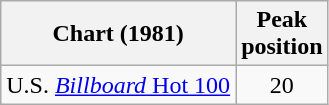<table class="wikitable sortable">
<tr>
<th>Chart (1981)</th>
<th>Peak<br>position</th>
</tr>
<tr>
<td>U.S. <a href='#'><em>Billboard</em> Hot 100</a></td>
<td align="center">20</td>
</tr>
</table>
